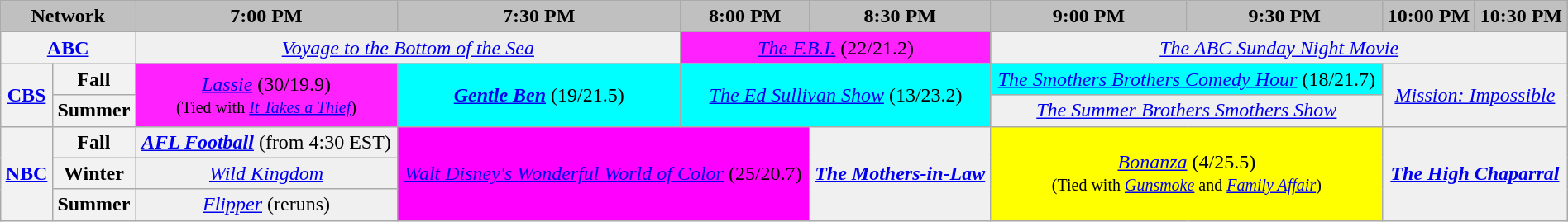<table class="wikitable" style="width:100%;margin-right:0;text-align:center">
<tr>
<th colspan="2" style="background-color:#C0C0C0;text-align:center">Network</th>
<th style="background-color:#C0C0C0;text-align:center">7:00 PM</th>
<th style="background-color:#C0C0C0;text-align:center">7:30 PM</th>
<th style="background-color:#C0C0C0;text-align:center">8:00 PM</th>
<th style="background-color:#C0C0C0;text-align:center">8:30 PM</th>
<th style="background-color:#C0C0C0;text-align:center">9:00 PM</th>
<th style="background-color:#C0C0C0;text-align:center">9:30 PM</th>
<th style="background-color:#C0C0C0;text-align:center">10:00 PM</th>
<th style="background-color:#C0C0C0;text-align:center">10:30 PM</th>
</tr>
<tr>
<th colspan="2" bgcolor="#C0C0C0"><a href='#'>ABC</a></th>
<td bgcolor="#F0F0F0" colspan="2"><em><a href='#'>Voyage to the Bottom of the Sea</a></em></td>
<td bgcolor="#FF22FF" colspan="2"><em><a href='#'>The F.B.I.</a></em> (22/21.2)</td>
<td bgcolor="#F0F0F0" colspan="4"><em><a href='#'>The ABC Sunday Night Movie</a></em></td>
</tr>
<tr>
<th rowspan="2" bgcolor="#C0C0C0"><a href='#'>CBS</a></th>
<th>Fall</th>
<td bgcolor="#FF22FF" rowspan="2"><em><a href='#'>Lassie</a></em> (30/19.9)<br><small>(Tied with <em><a href='#'>It Takes a Thief</a></em>)</small></td>
<td bgcolor="#00FFFF" rowspan="2"><strong><em><a href='#'>Gentle Ben</a></em></strong> (19/21.5)</td>
<td bgcolor="#00FFFF" rowspan="2" colspan="2"><em><a href='#'>The Ed Sullivan Show</a></em> (13/23.2)</td>
<td bgcolor="#00FFFF" colspan="2"><em><a href='#'>The Smothers Brothers Comedy Hour</a></em> (18/21.7)</td>
<td bgcolor="#F0F0F0" rowspan="2" colspan="2"><em><a href='#'>Mission: Impossible</a></em></td>
</tr>
<tr>
<th>Summer</th>
<td colspan="2" bgcolor="#F0F0F0"><em><a href='#'>The Summer Brothers Smothers Show</a></em></td>
</tr>
<tr>
<th rowspan="3" bgcolor="#C0C0C0"><a href='#'>NBC</a></th>
<th>Fall</th>
<td bgcolor="#F0F0F0"><strong><em><a href='#'>AFL Football</a></em></strong> (from 4:30 EST)</td>
<td colspan="2" rowspan="3" bgcolor="#FF00FF"><em><a href='#'>Walt Disney's Wonderful World of Color</a></em> (25/20.7)</td>
<td rowspan="3" bgcolor="#F0F0F0"><strong><em><a href='#'>The Mothers-in-Law</a></em></strong></td>
<td colspan="2" rowspan="3" bgcolor="#FFFF00"><em><a href='#'>Bonanza</a></em> (4/25.5)<br><small>(Tied with <em><a href='#'>Gunsmoke</a></em> and <em><a href='#'>Family Affair</a></em>)</small></td>
<td colspan="2" rowspan="3" bgcolor="#F0F0F0"><strong><em><a href='#'>The High Chaparral</a></em></strong></td>
</tr>
<tr>
<th>Winter</th>
<td bgcolor="#F0F0F0"><em><a href='#'>Wild Kingdom</a></em></td>
</tr>
<tr>
<th>Summer</th>
<td bgcolor="#F0F0F0"><em><a href='#'>Flipper</a></em> (reruns)</td>
</tr>
</table>
